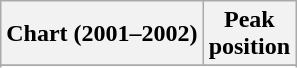<table class="wikitable sortable">
<tr>
<th align="left">Chart (2001–2002)</th>
<th align="center">Peak<br>position</th>
</tr>
<tr>
</tr>
<tr>
</tr>
</table>
